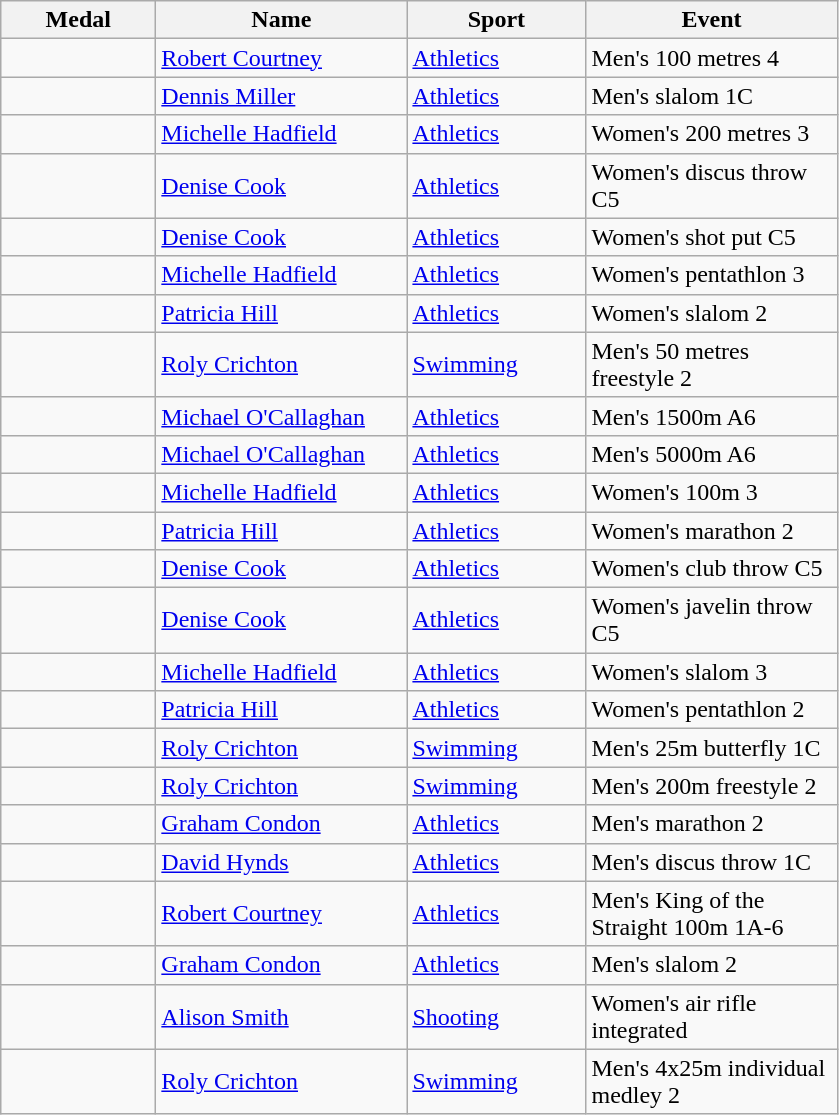<table class="wikitable">
<tr>
<th style="width:6em">Medal</th>
<th style="width:10em">Name</th>
<th style="width:7em">Sport</th>
<th style="width:10em">Event</th>
</tr>
<tr>
<td></td>
<td><a href='#'>Robert Courtney</a></td>
<td><a href='#'>Athletics</a></td>
<td>Men's 100 metres 4</td>
</tr>
<tr>
<td></td>
<td><a href='#'>Dennis Miller</a></td>
<td><a href='#'>Athletics</a></td>
<td>Men's slalom 1C</td>
</tr>
<tr>
<td></td>
<td><a href='#'>Michelle Hadfield</a></td>
<td><a href='#'>Athletics</a></td>
<td>Women's 200 metres 3</td>
</tr>
<tr>
<td></td>
<td><a href='#'>Denise Cook</a></td>
<td><a href='#'>Athletics</a></td>
<td>Women's discus throw C5</td>
</tr>
<tr>
<td></td>
<td><a href='#'>Denise Cook</a></td>
<td><a href='#'>Athletics</a></td>
<td>Women's shot put C5</td>
</tr>
<tr>
<td></td>
<td><a href='#'>Michelle Hadfield</a></td>
<td><a href='#'>Athletics</a></td>
<td>Women's pentathlon 3</td>
</tr>
<tr>
<td></td>
<td><a href='#'>Patricia Hill</a></td>
<td><a href='#'>Athletics</a></td>
<td>Women's slalom 2</td>
</tr>
<tr>
<td></td>
<td><a href='#'>Roly Crichton</a></td>
<td><a href='#'>Swimming</a></td>
<td>Men's 50 metres freestyle 2</td>
</tr>
<tr>
<td></td>
<td><a href='#'>Michael O'Callaghan</a></td>
<td><a href='#'>Athletics</a></td>
<td>Men's 1500m A6</td>
</tr>
<tr>
<td></td>
<td><a href='#'>Michael O'Callaghan</a></td>
<td><a href='#'>Athletics</a></td>
<td>Men's 5000m A6</td>
</tr>
<tr>
<td></td>
<td><a href='#'>Michelle Hadfield</a></td>
<td><a href='#'>Athletics</a></td>
<td>Women's 100m 3</td>
</tr>
<tr>
<td></td>
<td><a href='#'>Patricia Hill</a></td>
<td><a href='#'>Athletics</a></td>
<td>Women's marathon 2</td>
</tr>
<tr>
<td></td>
<td><a href='#'>Denise Cook</a></td>
<td><a href='#'>Athletics</a></td>
<td>Women's club throw C5</td>
</tr>
<tr>
<td></td>
<td><a href='#'>Denise Cook</a></td>
<td><a href='#'>Athletics</a></td>
<td>Women's javelin throw C5</td>
</tr>
<tr>
<td></td>
<td><a href='#'>Michelle Hadfield</a></td>
<td><a href='#'>Athletics</a></td>
<td>Women's slalom 3</td>
</tr>
<tr>
<td></td>
<td><a href='#'>Patricia Hill</a></td>
<td><a href='#'>Athletics</a></td>
<td>Women's pentathlon 2</td>
</tr>
<tr>
<td></td>
<td><a href='#'>Roly Crichton</a></td>
<td><a href='#'>Swimming</a></td>
<td>Men's 25m butterfly 1C</td>
</tr>
<tr>
<td></td>
<td><a href='#'>Roly Crichton</a></td>
<td><a href='#'>Swimming</a></td>
<td>Men's 200m freestyle 2</td>
</tr>
<tr>
<td></td>
<td><a href='#'>Graham Condon</a></td>
<td><a href='#'>Athletics</a></td>
<td>Men's marathon 2</td>
</tr>
<tr>
<td></td>
<td><a href='#'>David Hynds</a></td>
<td><a href='#'>Athletics</a></td>
<td>Men's discus throw 1C</td>
</tr>
<tr>
<td></td>
<td><a href='#'>Robert Courtney</a></td>
<td><a href='#'>Athletics</a></td>
<td>Men's King of the Straight 100m 1A-6</td>
</tr>
<tr>
<td></td>
<td><a href='#'>Graham Condon</a></td>
<td><a href='#'>Athletics</a></td>
<td>Men's slalom 2</td>
</tr>
<tr>
<td></td>
<td><a href='#'>Alison Smith</a></td>
<td><a href='#'>Shooting</a></td>
<td>Women's air rifle integrated</td>
</tr>
<tr>
<td></td>
<td><a href='#'>Roly Crichton</a></td>
<td><a href='#'>Swimming</a></td>
<td>Men's 4x25m individual medley 2</td>
</tr>
</table>
